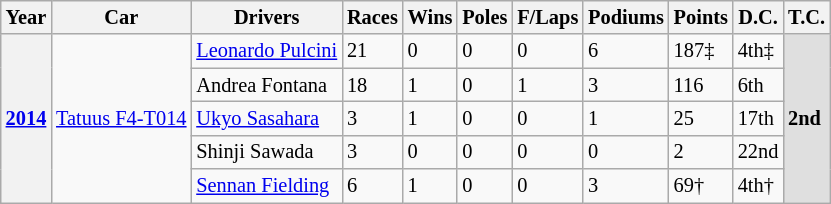<table class="wikitable" style="font-size:85%">
<tr>
<th>Year</th>
<th>Car</th>
<th>Drivers</th>
<th>Races</th>
<th>Wins</th>
<th>Poles</th>
<th>F/Laps</th>
<th>Podiums</th>
<th>Points</th>
<th>D.C.</th>
<th>T.C.</th>
</tr>
<tr>
<th rowspan="5"><a href='#'>2014</a></th>
<td rowspan="5"><a href='#'>Tatuus F4-T014</a></td>
<td> <a href='#'>Leonardo Pulcini</a></td>
<td>21</td>
<td>0</td>
<td>0</td>
<td>0</td>
<td>6</td>
<td>187‡</td>
<td>4th‡</td>
<td rowspan="5" style="background:#dfdfdf"><strong>2nd</strong></td>
</tr>
<tr>
<td> Andrea Fontana</td>
<td>18</td>
<td>1</td>
<td>0</td>
<td>1</td>
<td>3</td>
<td>116</td>
<td>6th</td>
</tr>
<tr>
<td> <a href='#'>Ukyo Sasahara</a></td>
<td>3</td>
<td>1</td>
<td>0</td>
<td>0</td>
<td>1</td>
<td>25</td>
<td>17th</td>
</tr>
<tr>
<td> Shinji Sawada</td>
<td>3</td>
<td>0</td>
<td>0</td>
<td>0</td>
<td>0</td>
<td>2</td>
<td>22nd</td>
</tr>
<tr>
<td> <a href='#'>Sennan Fielding</a></td>
<td>6</td>
<td>1</td>
<td>0</td>
<td>0</td>
<td>3</td>
<td>69†</td>
<td>4th†</td>
</tr>
</table>
